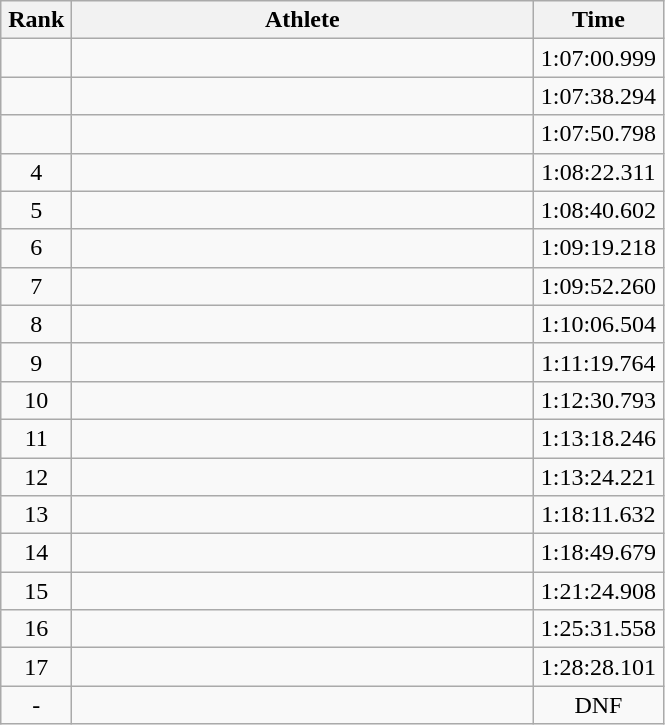<table class=wikitable style="text-align:center">
<tr>
<th width=40>Rank</th>
<th width=300>Athlete</th>
<th width=80>Time</th>
</tr>
<tr>
<td></td>
<td style="text-align:left"></td>
<td>1:07:00.999</td>
</tr>
<tr>
<td></td>
<td style="text-align:left"></td>
<td>1:07:38.294</td>
</tr>
<tr>
<td></td>
<td style="text-align:left"></td>
<td>1:07:50.798</td>
</tr>
<tr>
<td>4</td>
<td style="text-align:left"></td>
<td>1:08:22.311</td>
</tr>
<tr>
<td>5</td>
<td style="text-align:left"></td>
<td>1:08:40.602</td>
</tr>
<tr>
<td>6</td>
<td style="text-align:left"></td>
<td>1:09:19.218</td>
</tr>
<tr>
<td>7</td>
<td style="text-align:left"></td>
<td>1:09:52.260</td>
</tr>
<tr>
<td>8</td>
<td style="text-align:left"></td>
<td>1:10:06.504</td>
</tr>
<tr>
<td>9</td>
<td style="text-align:left"></td>
<td>1:11:19.764</td>
</tr>
<tr>
<td>10</td>
<td style="text-align:left"></td>
<td>1:12:30.793</td>
</tr>
<tr>
<td>11</td>
<td style="text-align:left"></td>
<td>1:13:18.246</td>
</tr>
<tr>
<td>12</td>
<td style="text-align:left"></td>
<td>1:13:24.221</td>
</tr>
<tr>
<td>13</td>
<td style="text-align:left"></td>
<td>1:18:11.632</td>
</tr>
<tr>
<td>14</td>
<td style="text-align:left"></td>
<td>1:18:49.679</td>
</tr>
<tr>
<td>15</td>
<td style="text-align:left"></td>
<td>1:21:24.908</td>
</tr>
<tr>
<td>16</td>
<td style="text-align:left"></td>
<td>1:25:31.558</td>
</tr>
<tr>
<td>17</td>
<td style="text-align:left"></td>
<td>1:28:28.101</td>
</tr>
<tr>
<td>-</td>
<td style="text-align:left"></td>
<td>DNF</td>
</tr>
</table>
